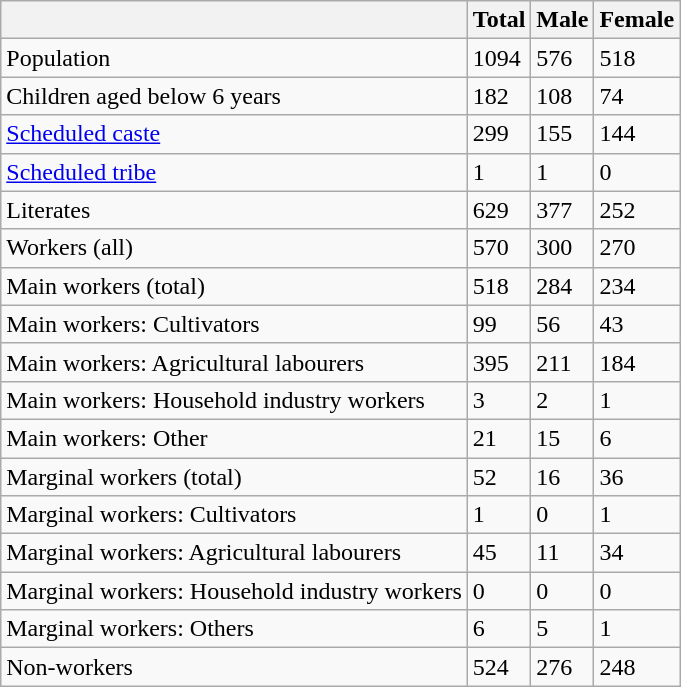<table class="wikitable sortable">
<tr>
<th></th>
<th>Total</th>
<th>Male</th>
<th>Female</th>
</tr>
<tr>
<td>Population</td>
<td>1094</td>
<td>576</td>
<td>518</td>
</tr>
<tr>
<td>Children aged below 6 years</td>
<td>182</td>
<td>108</td>
<td>74</td>
</tr>
<tr>
<td><a href='#'>Scheduled caste</a></td>
<td>299</td>
<td>155</td>
<td>144</td>
</tr>
<tr>
<td><a href='#'>Scheduled tribe</a></td>
<td>1</td>
<td>1</td>
<td>0</td>
</tr>
<tr>
<td>Literates</td>
<td>629</td>
<td>377</td>
<td>252</td>
</tr>
<tr>
<td>Workers (all)</td>
<td>570</td>
<td>300</td>
<td>270</td>
</tr>
<tr>
<td>Main workers (total)</td>
<td>518</td>
<td>284</td>
<td>234</td>
</tr>
<tr>
<td>Main workers: Cultivators</td>
<td>99</td>
<td>56</td>
<td>43</td>
</tr>
<tr>
<td>Main workers: Agricultural labourers</td>
<td>395</td>
<td>211</td>
<td>184</td>
</tr>
<tr>
<td>Main workers: Household industry workers</td>
<td>3</td>
<td>2</td>
<td>1</td>
</tr>
<tr>
<td>Main workers: Other</td>
<td>21</td>
<td>15</td>
<td>6</td>
</tr>
<tr>
<td>Marginal workers (total)</td>
<td>52</td>
<td>16</td>
<td>36</td>
</tr>
<tr>
<td>Marginal workers: Cultivators</td>
<td>1</td>
<td>0</td>
<td>1</td>
</tr>
<tr>
<td>Marginal workers: Agricultural labourers</td>
<td>45</td>
<td>11</td>
<td>34</td>
</tr>
<tr>
<td>Marginal workers: Household industry workers</td>
<td>0</td>
<td>0</td>
<td>0</td>
</tr>
<tr>
<td>Marginal workers: Others</td>
<td>6</td>
<td>5</td>
<td>1</td>
</tr>
<tr>
<td>Non-workers</td>
<td>524</td>
<td>276</td>
<td>248</td>
</tr>
</table>
